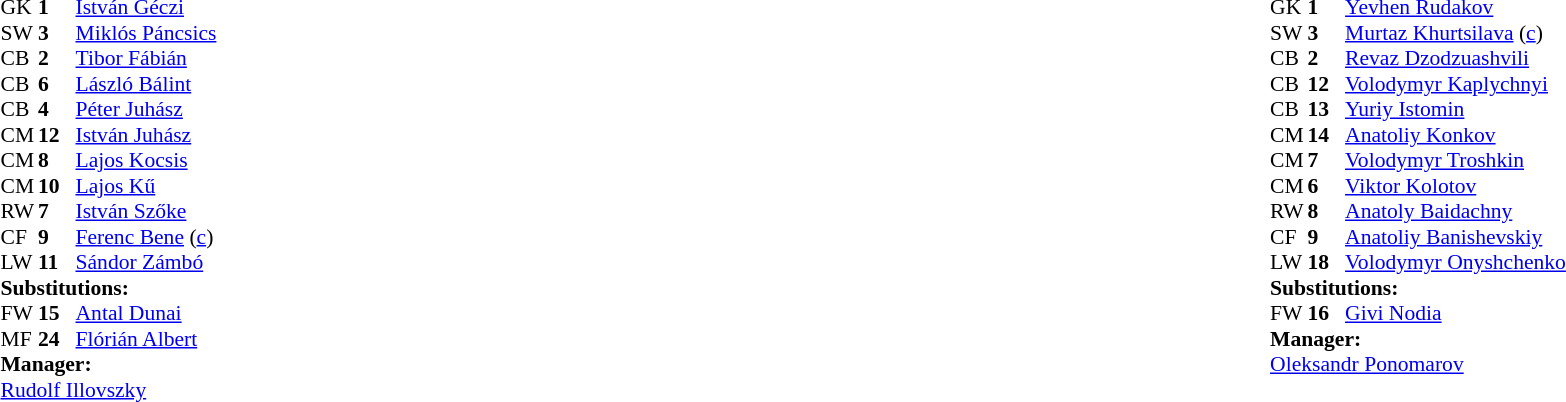<table style="width:100%;">
<tr>
<td style="vertical-align:top; width:40%;"><br><table style="font-size:90%" cellspacing="0" cellpadding="0">
<tr>
<th width="25"></th>
<th width="25"></th>
</tr>
<tr>
<td>GK</td>
<td><strong>1</strong></td>
<td><a href='#'>István Géczi</a></td>
</tr>
<tr>
<td>SW</td>
<td><strong>3</strong></td>
<td><a href='#'>Miklós Páncsics</a></td>
</tr>
<tr>
<td>CB</td>
<td><strong>2</strong></td>
<td><a href='#'>Tibor Fábián</a></td>
<td></td>
</tr>
<tr>
<td>CB</td>
<td><strong>6</strong></td>
<td><a href='#'>László Bálint</a></td>
<td></td>
</tr>
<tr>
<td>CB</td>
<td><strong>4</strong></td>
<td><a href='#'>Péter Juhász</a></td>
</tr>
<tr>
<td>CM</td>
<td><strong>12</strong></td>
<td><a href='#'>István Juhász</a></td>
</tr>
<tr>
<td>CM</td>
<td><strong>8</strong></td>
<td><a href='#'>Lajos Kocsis</a></td>
<td></td>
<td></td>
</tr>
<tr>
<td>CM</td>
<td><strong>10</strong></td>
<td><a href='#'>Lajos Kű</a></td>
</tr>
<tr>
<td>RW</td>
<td><strong>7</strong></td>
<td><a href='#'>István Szőke</a></td>
</tr>
<tr>
<td>CF</td>
<td><strong>9</strong></td>
<td><a href='#'>Ferenc Bene</a> (<a href='#'>c</a>)</td>
<td></td>
<td></td>
</tr>
<tr>
<td>LW</td>
<td><strong>11</strong></td>
<td><a href='#'>Sándor Zámbó</a></td>
</tr>
<tr>
<td colspan=3><strong>Substitutions:</strong></td>
</tr>
<tr>
<td>FW</td>
<td><strong>15</strong></td>
<td><a href='#'>Antal Dunai</a></td>
<td></td>
<td></td>
</tr>
<tr>
<td>MF</td>
<td><strong>24</strong></td>
<td><a href='#'>Flórián Albert</a></td>
<td></td>
<td></td>
</tr>
<tr>
<td colspan=3><strong>Manager:</strong></td>
</tr>
<tr>
<td colspan=3><a href='#'>Rudolf Illovszky</a></td>
</tr>
</table>
</td>
<td valign="top"></td>
<td style="vertical-align:top; width:50%;"><br><table style="font-size:90%; margin:auto;" cellspacing="0" cellpadding="0">
<tr>
<th width=25></th>
<th width=25></th>
</tr>
<tr>
<td>GK</td>
<td><strong>1</strong></td>
<td><a href='#'>Yevhen Rudakov</a></td>
</tr>
<tr>
<td>SW</td>
<td><strong>3</strong></td>
<td><a href='#'>Murtaz Khurtsilava</a> (<a href='#'>c</a>)</td>
<td></td>
</tr>
<tr>
<td>CB</td>
<td><strong>2</strong></td>
<td><a href='#'>Revaz Dzodzuashvili</a></td>
</tr>
<tr>
<td>CB</td>
<td><strong>12</strong></td>
<td><a href='#'>Volodymyr Kaplychnyi</a></td>
</tr>
<tr>
<td>CB</td>
<td><strong>13</strong></td>
<td><a href='#'>Yuriy Istomin</a></td>
</tr>
<tr>
<td>CM</td>
<td><strong>14</strong></td>
<td><a href='#'>Anatoliy Konkov</a></td>
</tr>
<tr>
<td>CM</td>
<td><strong>7</strong></td>
<td><a href='#'>Volodymyr Troshkin</a></td>
</tr>
<tr>
<td>CM</td>
<td><strong>6</strong></td>
<td><a href='#'>Viktor Kolotov</a></td>
</tr>
<tr>
<td>RW</td>
<td><strong>8</strong></td>
<td><a href='#'>Anatoly Baidachny</a></td>
</tr>
<tr>
<td>CF</td>
<td><strong>9</strong></td>
<td><a href='#'>Anatoliy Banishevskiy</a></td>
<td></td>
<td></td>
</tr>
<tr>
<td>LW</td>
<td><strong>18</strong></td>
<td><a href='#'>Volodymyr Onyshchenko</a></td>
</tr>
<tr>
<td colspan=3><strong>Substitutions:</strong></td>
</tr>
<tr>
<td>FW</td>
<td><strong>16</strong></td>
<td><a href='#'>Givi Nodia</a></td>
<td></td>
<td></td>
</tr>
<tr>
<td colspan=3><strong>Manager:</strong></td>
</tr>
<tr>
<td colspan=3><a href='#'>Oleksandr Ponomarov</a></td>
</tr>
</table>
</td>
</tr>
</table>
